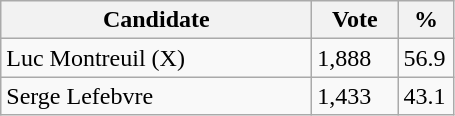<table class="wikitable">
<tr>
<th bgcolor="#DDDDFF" width="200px">Candidate</th>
<th bgcolor="#DDDDFF" width="50px">Vote</th>
<th bgcolor="#DDDDFF" width="30px">%</th>
</tr>
<tr>
<td>Luc Montreuil (X)</td>
<td>1,888</td>
<td>56.9</td>
</tr>
<tr>
<td>Serge Lefebvre</td>
<td>1,433</td>
<td>43.1</td>
</tr>
</table>
